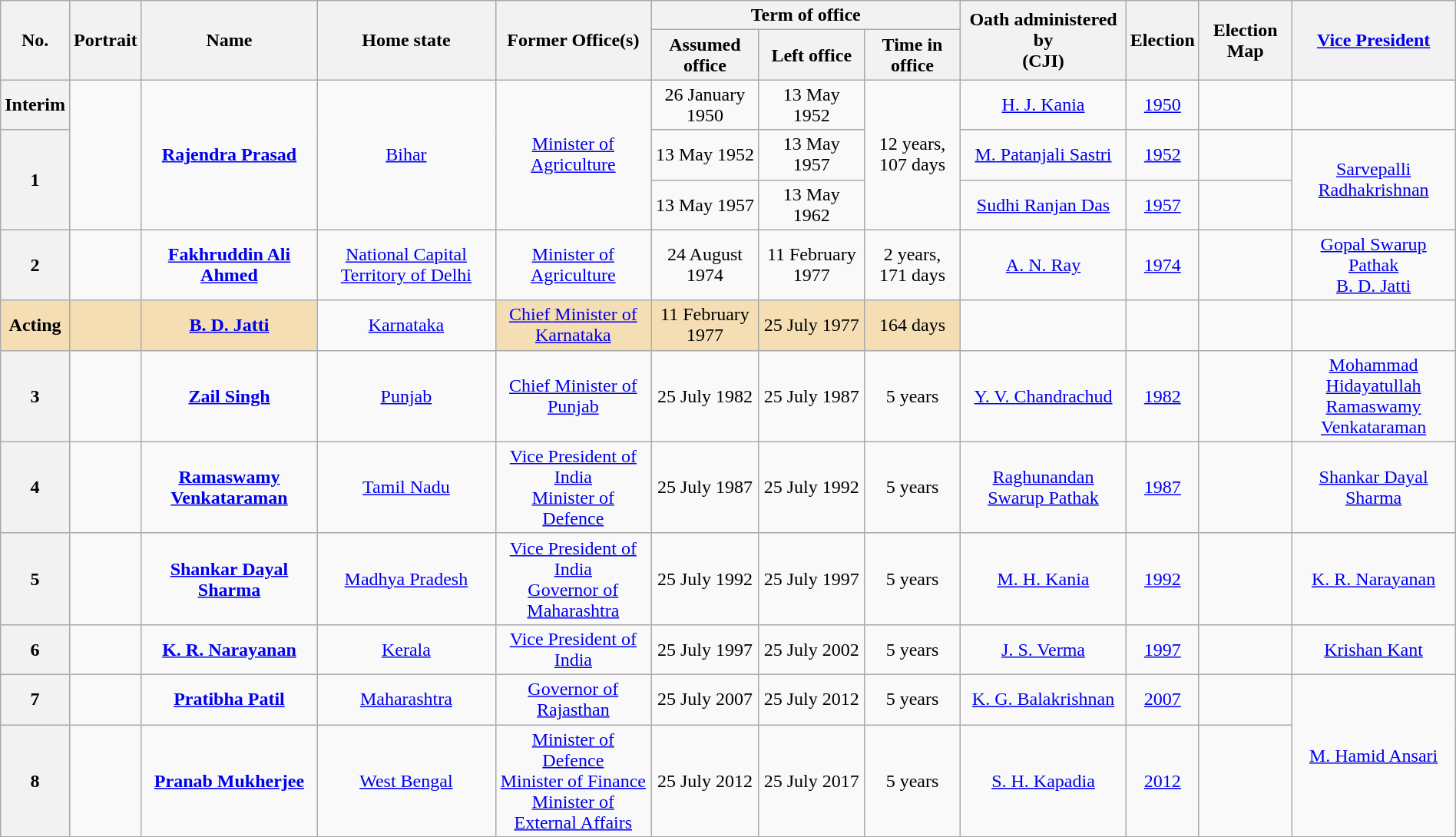<table class="wikitable sortable" style="width:100%; text-align:center">
<tr>
<th rowspan="2">No.</th>
<th rowspan="2">Portrait</th>
<th rowspan="2">Name<br></th>
<th rowspan="2">Home state</th>
<th rowspan="2">Former Office(s)</th>
<th colspan="3">Term of office</th>
<th rowspan="2">Oath administered by<br>(CJI)</th>
<th rowspan="2">Election</th>
<th rowspan="2">Election Map</th>
<th rowspan="2"><a href='#'>Vice President</a></th>
</tr>
<tr>
<th>Assumed office</th>
<th>Left office</th>
<th>Time in office</th>
</tr>
<tr>
<th>Interim</th>
<td rowspan="3"></td>
<td rowspan="3"><strong><a href='#'>Rajendra Prasad</a></strong><br></td>
<td rowspan="3"><a href='#'>Bihar</a></td>
<td rowspan="3"><a href='#'>Minister of Agriculture</a></td>
<td>26 January 1950</td>
<td>13 May 1952</td>
<td rowspan="3">12 years, 107 days</td>
<td><a href='#'>H. J. Kania</a></td>
<td><a href='#'>1950</a></td>
<td></td>
<td></td>
</tr>
<tr>
<th rowspan="2">1</th>
<td>13 May 1952</td>
<td>13 May 1957</td>
<td><a href='#'>M. Patanjali Sastri</a></td>
<td><a href='#'>1952</a></td>
<td></td>
<td rowspan="2"><a href='#'>Sarvepalli Radhakrishnan</a></td>
</tr>
<tr>
<td>13 May 1957</td>
<td>13 May 1962</td>
<td><a href='#'>Sudhi Ranjan Das</a></td>
<td><a href='#'>1957</a></td>
<td></td>
</tr>
<tr>
<th>2</th>
<td></td>
<td><strong><a href='#'>Fakhruddin Ali Ahmed</a></strong><br></td>
<td><a href='#'>National Capital Territory of Delhi</a></td>
<td><a href='#'>Minister of Agriculture</a></td>
<td>24 August 1974</td>
<td>11 February 1977</td>
<td>2 years, 171 days</td>
<td><a href='#'>A. N. Ray</a></td>
<td><a href='#'>1974</a></td>
<td></td>
<td><a href='#'>Gopal Swarup Pathak</a><br><a href='#'>B. D. Jatti</a></td>
</tr>
<tr>
<th style="background:wheat;">Acting</th>
<td style="background:wheat;"></td>
<td style="background:wheat;"><strong><a href='#'>B. D. Jatti</a></strong><br></td>
<td><a href='#'>Karnataka</a></td>
<td style="background:wheat;"><a href='#'>Chief Minister of Karnataka</a></td>
<td style="background:wheat;">11 February 1977</td>
<td style="background:wheat;">25 July 1977</td>
<td style="background:wheat;">164 days</td>
<td></td>
<td></td>
<td></td>
</tr>
<tr>
<th>3</th>
<td></td>
<td><strong><a href='#'>Zail Singh</a></strong><br></td>
<td><a href='#'>Punjab</a></td>
<td><a href='#'>Chief Minister of Punjab</a></td>
<td>25 July 1982</td>
<td>25 July 1987</td>
<td>5 years</td>
<td><a href='#'>Y. V. Chandrachud</a></td>
<td><a href='#'>1982</a></td>
<td></td>
<td><a href='#'>Mohammad Hidayatullah</a><br><a href='#'>Ramaswamy Venkataraman</a></td>
</tr>
<tr>
<th>4</th>
<td></td>
<td><strong><a href='#'>Ramaswamy Venkataraman</a></strong><br></td>
<td><a href='#'>Tamil Nadu</a></td>
<td><a href='#'>Vice President of India</a><br><a href='#'>Minister of Defence</a></td>
<td>25 July 1987</td>
<td>25 July 1992</td>
<td>5 years</td>
<td><a href='#'>Raghunandan Swarup Pathak</a></td>
<td><a href='#'>1987</a></td>
<td></td>
<td><a href='#'>Shankar Dayal Sharma</a></td>
</tr>
<tr>
<th>5</th>
<td></td>
<td><strong><a href='#'>Shankar Dayal Sharma</a></strong><br></td>
<td><a href='#'>Madhya Pradesh</a></td>
<td><a href='#'>Vice President of India</a><br><a href='#'>Governor of Maharashtra</a></td>
<td>25 July 1992</td>
<td>25 July 1997</td>
<td>5 years</td>
<td><a href='#'>M. H. Kania</a></td>
<td><a href='#'>1992</a></td>
<td></td>
<td><a href='#'>K. R. Narayanan</a></td>
</tr>
<tr>
<th>6</th>
<td></td>
<td><strong><a href='#'>K. R. Narayanan</a></strong><br></td>
<td><a href='#'>Kerala</a></td>
<td><a href='#'>Vice President of India</a></td>
<td>25 July 1997</td>
<td>25 July 2002</td>
<td>5 years</td>
<td><a href='#'>J. S. Verma</a></td>
<td><a href='#'>1997</a></td>
<td></td>
<td><a href='#'>Krishan Kant</a></td>
</tr>
<tr>
<th>7</th>
<td></td>
<td><strong><a href='#'>Pratibha Patil</a></strong><br></td>
<td><a href='#'>Maharashtra</a></td>
<td><a href='#'>Governor of Rajasthan</a></td>
<td>25 July 2007</td>
<td>25 July 2012</td>
<td>5 years</td>
<td><a href='#'>K. G. Balakrishnan</a></td>
<td><a href='#'>2007</a></td>
<td></td>
<td rowspan="2"><a href='#'>M. Hamid Ansari</a></td>
</tr>
<tr>
<th>8</th>
<td></td>
<td><strong><a href='#'>Pranab Mukherjee</a></strong><br></td>
<td><a href='#'>West Bengal</a></td>
<td><a href='#'>Minister of Defence</a><br><a href='#'>Minister of Finance</a><br><a href='#'>Minister of External Affairs</a></td>
<td>25 July 2012</td>
<td>25 July 2017</td>
<td>5 years</td>
<td><a href='#'>S. H. Kapadia</a></td>
<td><a href='#'>2012</a></td>
<td></td>
</tr>
</table>
